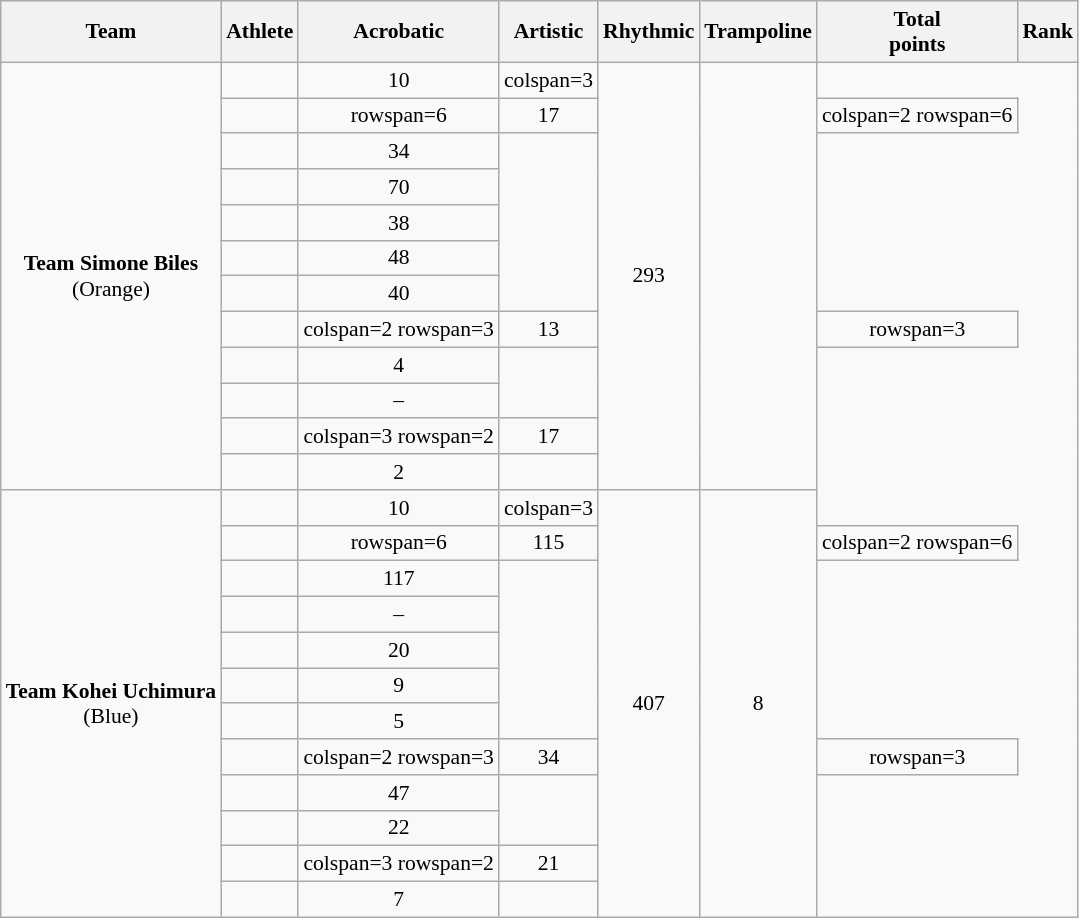<table class="wikitable" style="text-align:center;font-size:90%">
<tr>
<th>Team</th>
<th>Athlete</th>
<th>Acrobatic</th>
<th>Artistic</th>
<th>Rhythmic</th>
<th>Trampoline</th>
<th>Total<br>points</th>
<th>Rank</th>
</tr>
<tr>
<td rowspan=12><strong>Team Simone Biles</strong><br>(Orange)</td>
<td align=left><br></td>
<td>10</td>
<td>colspan=3 </td>
<td rowspan=12>293</td>
<td rowspan=12></td>
</tr>
<tr>
<td align=left></td>
<td>rowspan=6 </td>
<td>17</td>
<td>colspan=2 rowspan=6 </td>
</tr>
<tr>
<td align=left></td>
<td>34</td>
</tr>
<tr>
<td align=left></td>
<td>70</td>
</tr>
<tr>
<td align=left></td>
<td>38</td>
</tr>
<tr>
<td align=left></td>
<td>48</td>
</tr>
<tr>
<td align=left></td>
<td>40</td>
</tr>
<tr>
<td align=left></td>
<td>colspan=2 rowspan=3 </td>
<td>13</td>
<td>rowspan=3 </td>
</tr>
<tr>
<td align=left></td>
<td>4</td>
</tr>
<tr>
<td align=left></td>
<td>–</td>
</tr>
<tr>
<td align=left></td>
<td>colspan=3 rowspan=2 </td>
<td>17</td>
</tr>
<tr>
<td align=left></td>
<td>2</td>
</tr>
<tr>
<td rowspan=12><strong>Team Kohei Uchimura</strong><br>(Blue)</td>
<td align=left><br></td>
<td>10</td>
<td>colspan=3 </td>
<td rowspan=12>407</td>
<td rowspan=12>8</td>
</tr>
<tr align=center>
<td align=left></td>
<td>rowspan=6 </td>
<td>115</td>
<td>colspan=2 rowspan=6 </td>
</tr>
<tr align=center>
<td align=left></td>
<td>117</td>
</tr>
<tr align=center>
<td align=left></td>
<td>–</td>
</tr>
<tr align=center>
<td align=left></td>
<td>20</td>
</tr>
<tr align=center>
<td align=left></td>
<td>9</td>
</tr>
<tr align=center>
<td align=left></td>
<td>5</td>
</tr>
<tr align=center>
<td align=left></td>
<td>colspan=2 rowspan=3 </td>
<td>34</td>
<td>rowspan=3 </td>
</tr>
<tr align=center>
<td align=left></td>
<td>47</td>
</tr>
<tr align=center>
<td align=left></td>
<td>22</td>
</tr>
<tr align=center>
<td align=left></td>
<td>colspan=3 rowspan=2 </td>
<td>21</td>
</tr>
<tr align=center>
<td align=left></td>
<td>7</td>
</tr>
</table>
